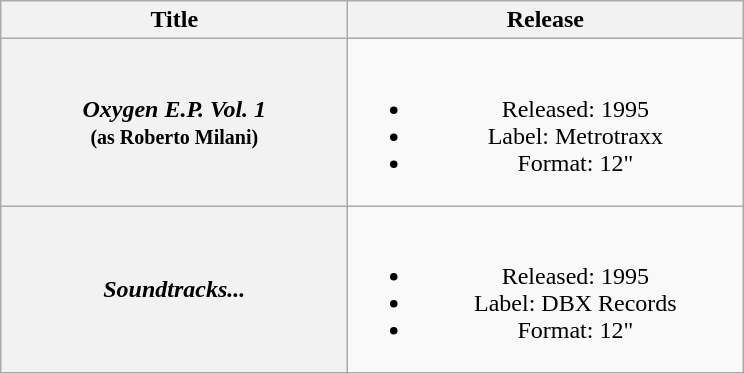<table class="wikitable plainrowheaders" style="text-align:center;">
<tr>
<th scope="col" style="width:14em;">Title</th>
<th scope="col" style="width:16em;">Release</th>
</tr>
<tr>
<th scope="row"><em>Oxygen E.P. Vol. 1</em><br><small>(as Roberto Milani)</small></th>
<td><br><ul><li>Released: 1995</li><li>Label: Metrotraxx</li><li>Format: 12"</li></ul></td>
</tr>
<tr>
<th scope="row"><em>Soundtracks...</em></th>
<td><br><ul><li>Released: 1995</li><li>Label: DBX Records</li><li>Format: 12"</li></ul></td>
</tr>
</table>
